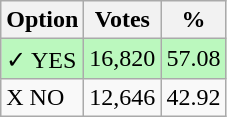<table class="wikitable">
<tr>
<th>Option</th>
<th>Votes</th>
<th>%</th>
</tr>
<tr>
<td style=background:#bbf8be>✓ YES</td>
<td style=background:#bbf8be>16,820</td>
<td style=background:#bbf8be>57.08</td>
</tr>
<tr>
<td>X NO</td>
<td>12,646</td>
<td>42.92</td>
</tr>
</table>
